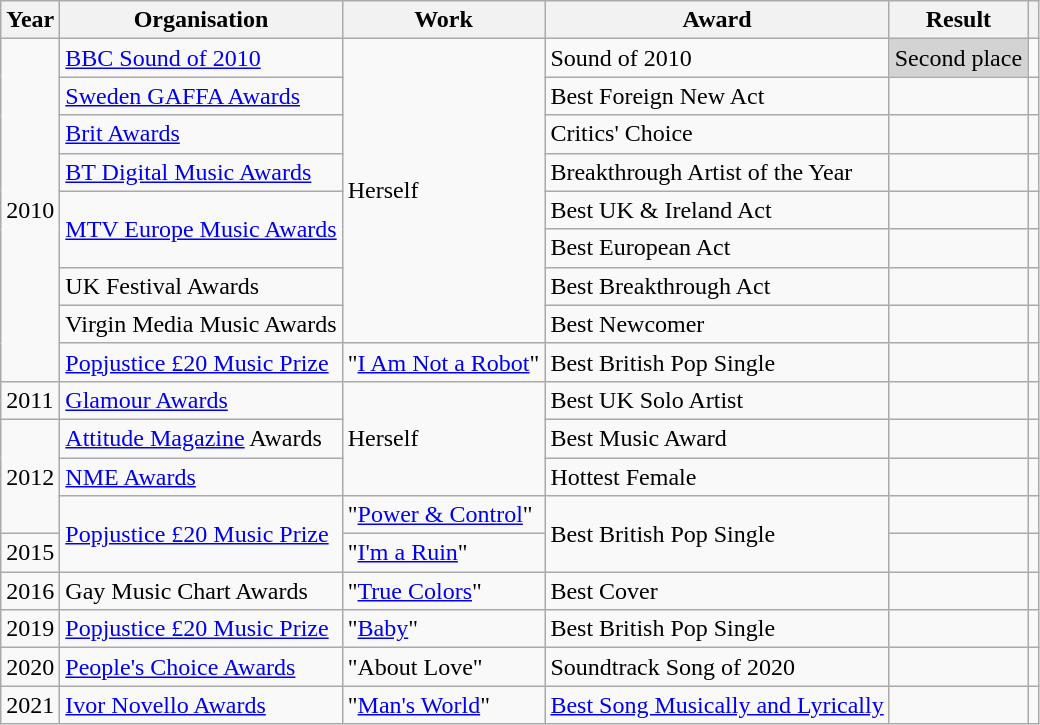<table class="wikitable">
<tr>
<th scope="row">Year</th>
<th scope="row">Organisation</th>
<th scope="row">Work</th>
<th scope="row">Award</th>
<th scope="row">Result</th>
<th scope="row"></th>
</tr>
<tr>
<td rowspan="9">2010</td>
<td><a href='#'>BBC Sound of 2010</a></td>
<td rowspan="8">Herself</td>
<td>Sound of 2010</td>
<td style="background:lightgrey; text-align:center;">Second place</td>
<td style="text-align:center;"></td>
</tr>
<tr>
<td><a href='#'>Sweden GAFFA Awards</a></td>
<td>Best Foreign New Act</td>
<td></td>
<td style="text-align:center;"></td>
</tr>
<tr>
<td><a href='#'>Brit Awards</a></td>
<td>Critics' Choice</td>
<td></td>
<td style="text-align:center;"></td>
</tr>
<tr>
<td><a href='#'>BT Digital Music Awards</a></td>
<td>Breakthrough Artist of the Year</td>
<td></td>
<td style="text-align:center;"></td>
</tr>
<tr>
<td rowspan="2"><a href='#'>MTV Europe Music Awards</a></td>
<td>Best UK & Ireland Act</td>
<td></td>
<td style="text-align:center;"></td>
</tr>
<tr>
<td>Best European Act</td>
<td></td>
<td style="text-align:center;"></td>
</tr>
<tr>
<td>UK Festival Awards</td>
<td>Best Breakthrough Act</td>
<td></td>
<td style="text-align:center;"></td>
</tr>
<tr>
<td>Virgin Media Music Awards</td>
<td>Best Newcomer</td>
<td></td>
<td style="text-align:center;"></td>
</tr>
<tr>
<td><a href='#'>Popjustice £20 Music Prize</a></td>
<td>"<a href='#'>I Am Not a Robot</a>"</td>
<td>Best British Pop Single</td>
<td></td>
<td style="text-align:center;"></td>
</tr>
<tr>
<td>2011</td>
<td><a href='#'>Glamour Awards</a></td>
<td rowspan="3">Herself</td>
<td>Best UK Solo Artist</td>
<td></td>
<td style="text-align:center;"></td>
</tr>
<tr>
<td rowspan="3">2012</td>
<td><a href='#'>Attitude Magazine</a> Awards</td>
<td>Best Music Award</td>
<td></td>
<td style="text-align:center;"></td>
</tr>
<tr>
<td><a href='#'>NME Awards</a></td>
<td>Hottest Female</td>
<td></td>
<td style="text-align:center;"></td>
</tr>
<tr>
<td rowspan="2"><a href='#'>Popjustice £20 Music Prize</a></td>
<td>"<a href='#'>Power & Control</a>"</td>
<td rowspan="2">Best British Pop Single</td>
<td></td>
<td style="text-align:center;"></td>
</tr>
<tr>
<td>2015</td>
<td>"<a href='#'>I'm a Ruin</a>"</td>
<td></td>
<td style="text-align:center;"></td>
</tr>
<tr>
<td>2016</td>
<td>Gay Music Chart Awards</td>
<td>"<a href='#'>True Colors</a>"</td>
<td>Best Cover</td>
<td></td>
<td style="text-align:center;"></td>
</tr>
<tr>
<td>2019</td>
<td><a href='#'>Popjustice £20 Music Prize</a></td>
<td>"<a href='#'>Baby</a>" </td>
<td>Best British Pop Single</td>
<td></td>
<td style="text-align:center;"></td>
</tr>
<tr>
<td>2020</td>
<td><a href='#'>People's Choice Awards</a></td>
<td>"About Love"</td>
<td>Soundtrack Song of 2020</td>
<td></td>
<td></td>
</tr>
<tr>
<td rowspan=2>2021</td>
<td><a href='#'>Ivor Novello Awards</a></td>
<td>"<a href='#'>Man's World</a>"</td>
<td><a href='#'>Best Song Musically and Lyrically</a></td>
<td></td>
<td></td>
</tr>
</table>
